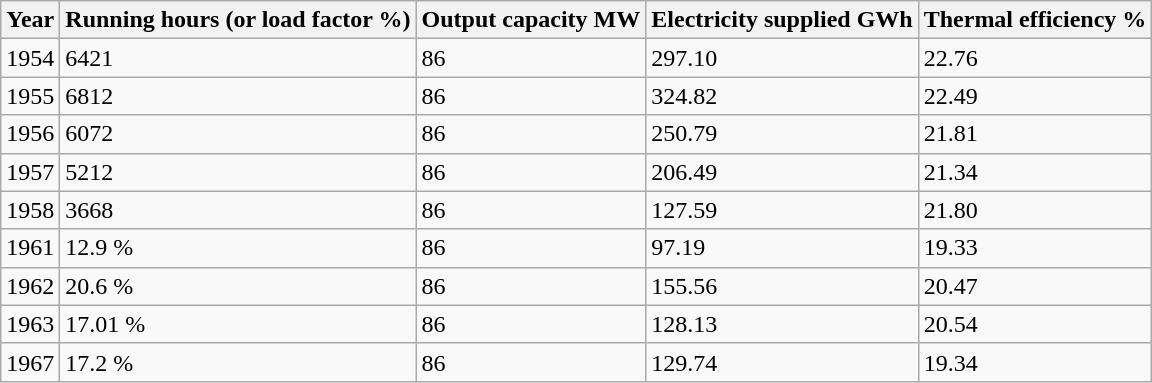<table class="wikitable">
<tr>
<th>Year</th>
<th>Running  hours (or load factor %)</th>
<th>Output  capacity MW</th>
<th>Electricity  supplied GWh</th>
<th>Thermal  efficiency %</th>
</tr>
<tr>
<td>1954</td>
<td>6421</td>
<td>86</td>
<td>297.10</td>
<td>22.76</td>
</tr>
<tr>
<td>1955</td>
<td>6812</td>
<td>86</td>
<td>324.82</td>
<td>22.49</td>
</tr>
<tr>
<td>1956</td>
<td>6072</td>
<td>86</td>
<td>250.79</td>
<td>21.81</td>
</tr>
<tr>
<td>1957</td>
<td>5212</td>
<td>86</td>
<td>206.49</td>
<td>21.34</td>
</tr>
<tr>
<td>1958</td>
<td>3668</td>
<td>86</td>
<td>127.59</td>
<td>21.80</td>
</tr>
<tr>
<td>1961</td>
<td>12.9 %</td>
<td>86</td>
<td>97.19</td>
<td>19.33</td>
</tr>
<tr>
<td>1962</td>
<td>20.6 %</td>
<td>86</td>
<td>155.56</td>
<td>20.47</td>
</tr>
<tr>
<td>1963</td>
<td>17.01 %</td>
<td>86</td>
<td>128.13</td>
<td>20.54</td>
</tr>
<tr>
<td>1967</td>
<td>17.2 %</td>
<td>86</td>
<td>129.74</td>
<td>19.34</td>
</tr>
</table>
